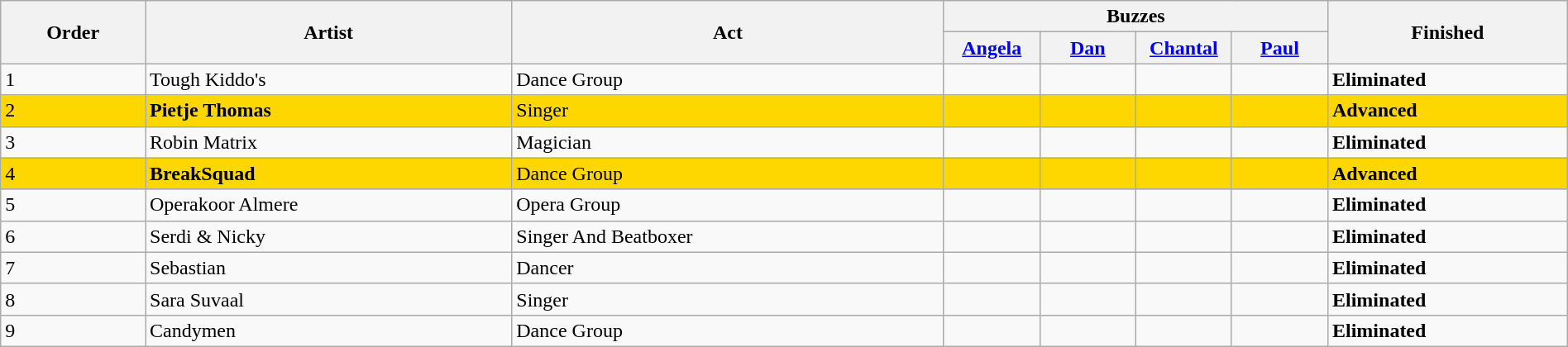<table class="wikitable sortable" width="100%">
<tr>
<th rowspan="2">Order</th>
<th rowspan="2" class="unsortable">Artist</th>
<th rowspan="2" class="unsortable">Act</th>
<th colspan="4" class="unsortable">Buzzes</th>
<th rowspan="2">Finished</th>
</tr>
<tr>
<th width="70"><a href='#'>Angela</a></th>
<th width="70"><a href='#'>Dan</a></th>
<th width="70"><a href='#'>Chantal</a></th>
<th width="70"><a href='#'>Paul</a></th>
</tr>
<tr>
<td>1</td>
<td>Tough Kiddo's</td>
<td>Dance Group</td>
<td></td>
<td></td>
<td></td>
<td></td>
<td><strong>Eliminated</strong></td>
</tr>
<tr style="background:gold;">
<td>2</td>
<td><strong>Pietje Thomas</strong></td>
<td>Singer</td>
<td></td>
<td></td>
<td></td>
<td></td>
<td><strong>Advanced</strong></td>
</tr>
<tr>
<td>3</td>
<td>Robin Matrix</td>
<td>Magician</td>
<td></td>
<td style="text-align:center;"></td>
<td></td>
<td></td>
<td><strong>Eliminated</strong></td>
</tr>
<tr style="background:gold;">
<td>4</td>
<td><strong>BreakSquad</strong></td>
<td>Dance Group</td>
<td></td>
<td></td>
<td></td>
<td></td>
<td><strong>Advanced</strong></td>
</tr>
<tr>
<td>5</td>
<td>Operakoor Almere</td>
<td>Opera Group</td>
<td></td>
<td></td>
<td></td>
<td></td>
<td><strong>Eliminated</strong></td>
</tr>
<tr>
<td>6</td>
<td>Serdi & Nicky</td>
<td>Singer And Beatboxer</td>
<td style="text-align:center;"></td>
<td style="text-align:center;"></td>
<td></td>
<td></td>
<td><strong>Eliminated</strong></td>
</tr>
<tr>
<td>7</td>
<td>Sebastian</td>
<td>Dancer</td>
<td></td>
<td></td>
<td></td>
<td></td>
<td><strong>Eliminated</strong></td>
</tr>
<tr>
<td>8</td>
<td>Sara Suvaal</td>
<td>Singer</td>
<td></td>
<td></td>
<td></td>
<td></td>
<td><strong>Eliminated</strong></td>
</tr>
<tr>
<td>9</td>
<td>Candymen</td>
<td>Dance Group</td>
<td></td>
<td></td>
<td></td>
<td></td>
<td><strong>Eliminated</strong></td>
</tr>
</table>
